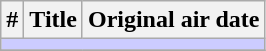<table class ="wikitable">
<tr>
<th>#</th>
<th>Title</th>
<th>Original air date</th>
</tr>
<tr>
<td colspan="4" bgcolor="#CCF"></td>
</tr>
<tr>
</tr>
</table>
